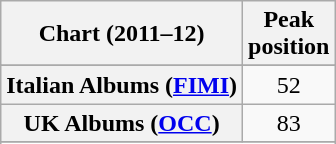<table class="wikitable sortable plainrowheaders" style="text-align:center;">
<tr>
<th scope="col">Chart (2011–12)</th>
<th scope="col">Peak<br>position</th>
</tr>
<tr>
</tr>
<tr>
<th scope="row">Italian Albums (<a href='#'>FIMI</a>)</th>
<td>52</td>
</tr>
<tr>
<th scope="row">UK Albums (<a href='#'>OCC</a>)</th>
<td>83</td>
</tr>
<tr>
</tr>
<tr>
</tr>
<tr>
</tr>
<tr>
</tr>
<tr>
</tr>
</table>
